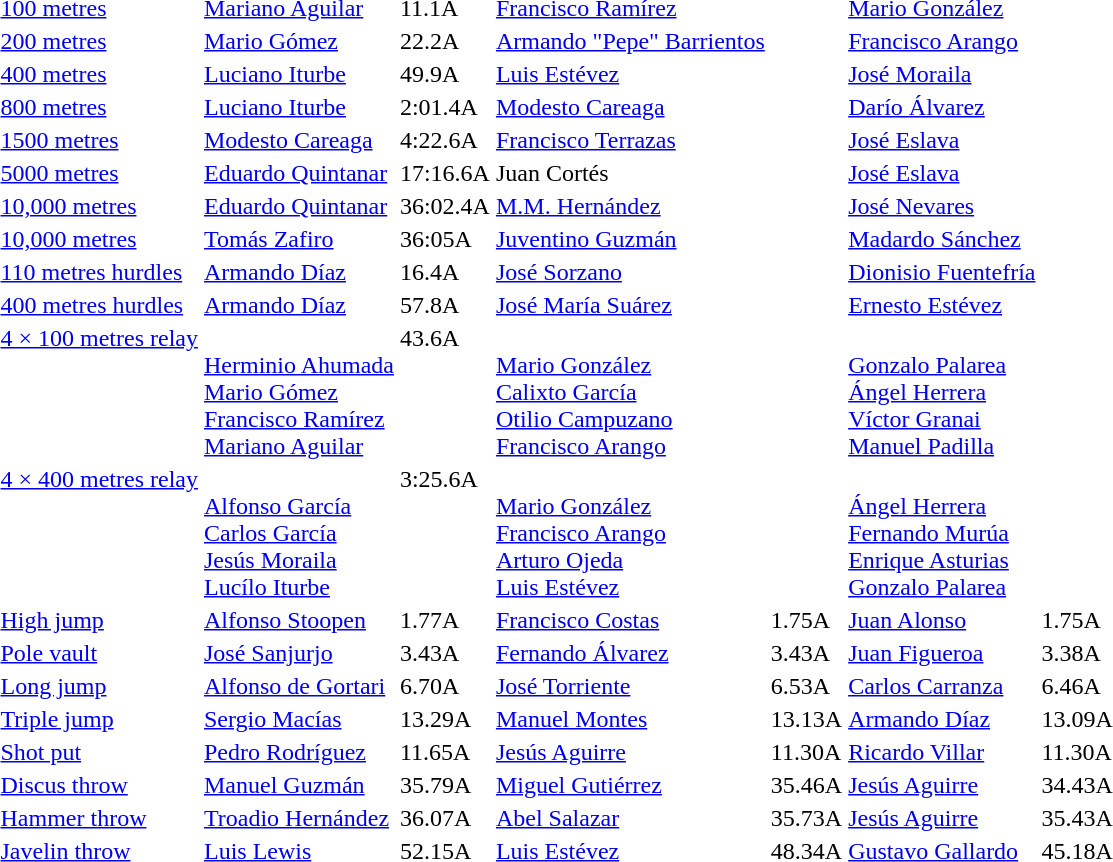<table>
<tr>
<td><a href='#'>100 metres</a></td>
<td><a href='#'>Mariano Aguilar</a><br> </td>
<td>11.1A</td>
<td><a href='#'>Francisco Ramírez</a><br> </td>
<td></td>
<td><a href='#'>Mario González</a><br> </td>
<td></td>
</tr>
<tr>
<td><a href='#'>200 metres</a></td>
<td><a href='#'>Mario Gómez</a><br> </td>
<td>22.2A</td>
<td><a href='#'>Armando "Pepe" Barrientos</a><br> </td>
<td></td>
<td><a href='#'>Francisco Arango</a><br> </td>
<td></td>
</tr>
<tr>
<td><a href='#'>400 metres</a></td>
<td><a href='#'>Luciano Iturbe</a><br> </td>
<td>49.9A</td>
<td><a href='#'>Luis Estévez</a><br> </td>
<td></td>
<td><a href='#'>José Moraila</a><br> </td>
<td></td>
</tr>
<tr>
<td><a href='#'>800 metres</a></td>
<td><a href='#'>Luciano Iturbe</a><br> </td>
<td>2:01.4A</td>
<td><a href='#'>Modesto Careaga</a><br> </td>
<td></td>
<td><a href='#'>Darío Álvarez</a><br> </td>
<td></td>
</tr>
<tr>
<td><a href='#'>1500 metres</a></td>
<td><a href='#'>Modesto Careaga</a><br> </td>
<td>4:22.6A</td>
<td><a href='#'>Francisco Terrazas</a><br> </td>
<td></td>
<td><a href='#'>José Eslava</a><br> </td>
<td></td>
</tr>
<tr>
<td><a href='#'>5000 metres</a></td>
<td><a href='#'>Eduardo Quintanar</a><br> </td>
<td>17:16.6A</td>
<td>Juan Cortés<br> </td>
<td></td>
<td><a href='#'>José Eslava</a><br> </td>
<td></td>
</tr>
<tr>
<td><a href='#'>10,000 metres</a></td>
<td><a href='#'>Eduardo Quintanar</a><br> </td>
<td>36:02.4A</td>
<td><a href='#'>M.M. Hernández</a><br> </td>
<td></td>
<td><a href='#'>José Nevares</a><br> </td>
<td></td>
</tr>
<tr>
<td><a href='#'>10,000 metres</a></td>
<td><a href='#'>Tomás Zafiro</a><br> </td>
<td>36:05A</td>
<td><a href='#'>Juventino Guzmán</a><br> </td>
<td></td>
<td><a href='#'>Madardo Sánchez</a><br> </td>
<td></td>
</tr>
<tr>
<td><a href='#'>110 metres hurdles</a></td>
<td><a href='#'>Armando Díaz</a><br> </td>
<td>16.4A</td>
<td><a href='#'>José Sorzano</a><br> </td>
<td></td>
<td><a href='#'>Dionisio Fuentefría</a><br> </td>
<td></td>
</tr>
<tr>
<td><a href='#'>400 metres hurdles</a></td>
<td><a href='#'>Armando Díaz</a><br> </td>
<td>57.8A</td>
<td><a href='#'>José María Suárez</a><br> </td>
<td></td>
<td><a href='#'>Ernesto Estévez</a><br> </td>
<td></td>
</tr>
<tr style="vertical-align:top;">
<td><a href='#'>4 × 100 metres relay</a></td>
<td><br> <a href='#'>Herminio Ahumada</a><br> <a href='#'>Mario Gómez</a><br> <a href='#'>Francisco Ramírez</a><br> <a href='#'>Mariano Aguilar</a></td>
<td>43.6A</td>
<td><br> <a href='#'>Mario González</a><br> <a href='#'>Calixto García</a><br> <a href='#'>Otilio Campuzano</a><br> <a href='#'>Francisco Arango</a></td>
<td></td>
<td><br> <a href='#'>Gonzalo Palarea</a><br> <a href='#'>Ángel Herrera</a><br> <a href='#'>Víctor Granai</a><br> <a href='#'>Manuel Padilla</a></td>
<td></td>
</tr>
<tr style="vertical-align:top;">
<td><a href='#'>4 × 400 metres relay</a></td>
<td><br> <a href='#'>Alfonso García</a><br> <a href='#'>Carlos García</a><br> <a href='#'>Jesús Moraila</a><br> <a href='#'>Lucílo Iturbe</a></td>
<td>3:25.6A</td>
<td><br> <a href='#'>Mario González</a><br> <a href='#'>Francisco Arango</a><br> <a href='#'>Arturo Ojeda</a><br> <a href='#'>Luis Estévez</a></td>
<td></td>
<td><br> <a href='#'>Ángel Herrera</a><br> <a href='#'>Fernando Murúa</a><br> <a href='#'>Enrique Asturias</a><br> <a href='#'>Gonzalo Palarea</a></td>
<td></td>
</tr>
<tr>
<td><a href='#'>High jump</a></td>
<td><a href='#'>Alfonso Stoopen</a><br> </td>
<td>1.77A</td>
<td><a href='#'>Francisco Costas</a><br> </td>
<td>1.75A</td>
<td><a href='#'>Juan Alonso</a><br> </td>
<td>1.75A</td>
</tr>
<tr>
<td><a href='#'>Pole vault</a></td>
<td><a href='#'>José Sanjurjo</a><br> </td>
<td>3.43A</td>
<td><a href='#'>Fernando Álvarez</a><br> </td>
<td>3.43A</td>
<td><a href='#'>Juan Figueroa</a><br> </td>
<td>3.38A</td>
</tr>
<tr>
<td><a href='#'>Long jump</a></td>
<td><a href='#'>Alfonso de Gortari</a><br> </td>
<td>6.70A</td>
<td><a href='#'>José Torriente</a><br> </td>
<td>6.53A</td>
<td><a href='#'>Carlos Carranza</a><br> </td>
<td>6.46A</td>
</tr>
<tr>
<td><a href='#'>Triple jump</a></td>
<td><a href='#'>Sergio Macías</a><br> </td>
<td>13.29A</td>
<td><a href='#'>Manuel Montes</a><br> </td>
<td>13.13A</td>
<td><a href='#'>Armando Díaz</a><br> </td>
<td>13.09A</td>
</tr>
<tr>
<td><a href='#'>Shot put</a></td>
<td><a href='#'>Pedro Rodríguez</a><br> </td>
<td>11.65A</td>
<td><a href='#'>Jesús Aguirre</a><br> </td>
<td>11.30A</td>
<td><a href='#'>Ricardo Villar</a><br> </td>
<td>11.30A</td>
</tr>
<tr>
<td><a href='#'>Discus throw</a></td>
<td><a href='#'>Manuel Guzmán</a><br> </td>
<td>35.79A</td>
<td><a href='#'>Miguel Gutiérrez</a><br> </td>
<td>35.46A</td>
<td><a href='#'>Jesús Aguirre</a><br> </td>
<td>34.43A</td>
</tr>
<tr>
<td><a href='#'>Hammer throw</a></td>
<td><a href='#'>Troadio Hernández</a><br> </td>
<td>36.07A</td>
<td><a href='#'>Abel Salazar</a><br> </td>
<td>35.73A</td>
<td><a href='#'>Jesús Aguirre</a><br> </td>
<td>35.43A</td>
</tr>
<tr>
<td><a href='#'>Javelin throw</a></td>
<td><a href='#'>Luis Lewis</a><br> </td>
<td>52.15A</td>
<td><a href='#'>Luis Estévez</a><br> </td>
<td>48.34A</td>
<td><a href='#'>Gustavo Gallardo</a><br> </td>
<td>45.18A</td>
</tr>
</table>
